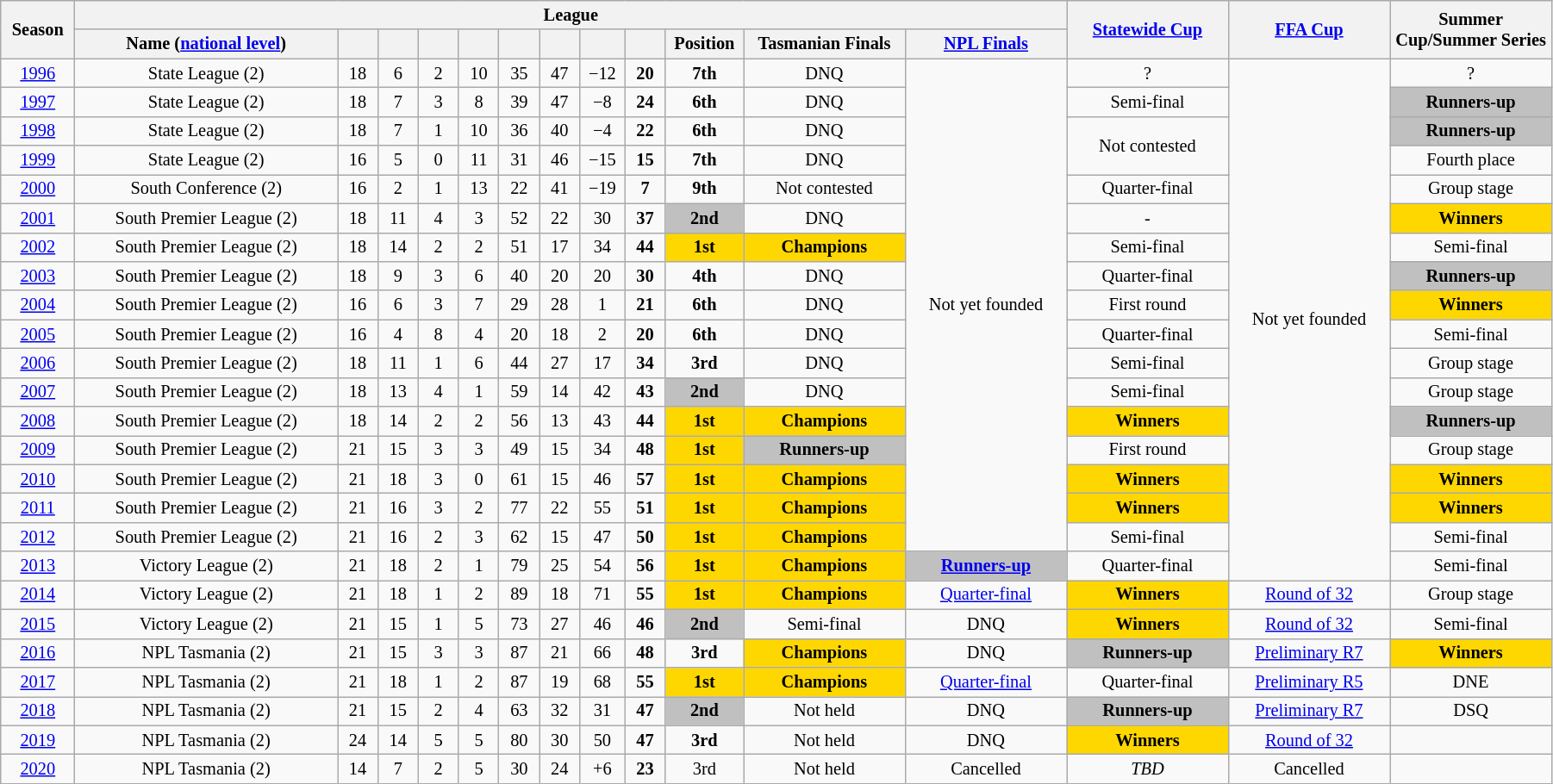<table class="wikitable" style="text-align:center; font-size:85%;width:95%; text-align:center">
<tr>
<th rowspan=2 width=3%>Season</th>
<th rowspan=1 colspan=12 width=28%>League</th>
<th rowspan=2 width=8%><a href='#'>Statewide Cup</a></th>
<th rowspan=2 width=8%><a href='#'>FFA Cup</a></th>
<th rowspan=2 width=8%>Summer Cup/Summer Series</th>
</tr>
<tr>
<th width=13%>Name (<a href='#'>national level</a>)</th>
<th width=2%></th>
<th width=2%></th>
<th width=2%></th>
<th width=2%></th>
<th width=2%></th>
<th width=2%></th>
<th width=2%></th>
<th width=2%></th>
<th width=2%>Position</th>
<th width=8%>Tasmanian Finals</th>
<th width=8%><a href='#'>NPL Finals</a></th>
</tr>
<tr>
<td><a href='#'>1996</a></td>
<td>State League (2)</td>
<td>18</td>
<td>6</td>
<td>2</td>
<td>10</td>
<td>35</td>
<td>47</td>
<td>−12</td>
<td><strong>20</strong></td>
<td><strong>7th</strong></td>
<td>DNQ</td>
<td rowspan=17>Not yet founded</td>
<td>?</td>
<td rowspan=18>Not yet founded</td>
<td>?</td>
</tr>
<tr>
<td><a href='#'>1997</a></td>
<td>State League (2)</td>
<td>18</td>
<td>7</td>
<td>3</td>
<td>8</td>
<td>39</td>
<td>47</td>
<td>−8</td>
<td><strong>24</strong></td>
<td><strong>6th</strong></td>
<td>DNQ</td>
<td>Semi-final</td>
<td bgcolor=silver><strong>Runners-up</strong></td>
</tr>
<tr>
<td><a href='#'>1998</a></td>
<td>State League (2)</td>
<td>18</td>
<td>7</td>
<td>1</td>
<td>10</td>
<td>36</td>
<td>40</td>
<td>−4</td>
<td><strong>22</strong></td>
<td><strong>6th</strong></td>
<td>DNQ</td>
<td rowspan=2>Not contested</td>
<td bgcolor=silver><strong>Runners-up</strong></td>
</tr>
<tr>
<td><a href='#'>1999</a></td>
<td>State League (2)</td>
<td>16</td>
<td>5</td>
<td>0</td>
<td>11</td>
<td>31</td>
<td>46</td>
<td>−15</td>
<td><strong>15</strong></td>
<td><strong>7th</strong></td>
<td>DNQ</td>
<td>Fourth place</td>
</tr>
<tr>
<td><a href='#'>2000</a></td>
<td>South Conference (2)</td>
<td>16</td>
<td>2</td>
<td>1</td>
<td>13</td>
<td>22</td>
<td>41</td>
<td>−19</td>
<td><strong>7</strong></td>
<td><strong>9th</strong></td>
<td>Not contested</td>
<td>Quarter-final</td>
<td>Group stage</td>
</tr>
<tr>
<td><a href='#'>2001</a></td>
<td>South Premier League (2)</td>
<td>18</td>
<td>11</td>
<td>4</td>
<td>3</td>
<td>52</td>
<td>22</td>
<td>30</td>
<td><strong>37</strong></td>
<td bgcolor=silver><strong>2nd</strong></td>
<td>DNQ</td>
<td>-</td>
<td bgcolor=gold><strong>Winners</strong></td>
</tr>
<tr>
<td><a href='#'>2002</a></td>
<td>South Premier League (2)</td>
<td>18</td>
<td>14</td>
<td>2</td>
<td>2</td>
<td>51</td>
<td>17</td>
<td>34</td>
<td><strong>44</strong></td>
<td bgcolor=gold><strong>1st</strong></td>
<td bgcolor=gold><strong>Champions</strong></td>
<td>Semi-final</td>
<td>Semi-final</td>
</tr>
<tr>
<td><a href='#'>2003</a></td>
<td>South Premier League (2)</td>
<td>18</td>
<td>9</td>
<td>3</td>
<td>6</td>
<td>40</td>
<td>20</td>
<td>20</td>
<td><strong>30</strong></td>
<td><strong>4th</strong></td>
<td>DNQ</td>
<td>Quarter-final</td>
<td bgcolor=silver><strong>Runners-up</strong></td>
</tr>
<tr>
<td><a href='#'>2004</a></td>
<td>South Premier League (2)</td>
<td>16</td>
<td>6</td>
<td>3</td>
<td>7</td>
<td>29</td>
<td>28</td>
<td>1</td>
<td><strong>21</strong></td>
<td><strong>6th</strong></td>
<td>DNQ</td>
<td>First round</td>
<td bgcolor=gold><strong>Winners</strong></td>
</tr>
<tr>
<td><a href='#'>2005</a></td>
<td>South Premier League (2)</td>
<td>16</td>
<td>4</td>
<td>8</td>
<td>4</td>
<td>20</td>
<td>18</td>
<td>2</td>
<td><strong>20</strong></td>
<td><strong>6th</strong></td>
<td>DNQ</td>
<td>Quarter-final</td>
<td>Semi-final</td>
</tr>
<tr>
<td><a href='#'>2006</a></td>
<td>South Premier League (2)</td>
<td>18</td>
<td>11</td>
<td>1</td>
<td>6</td>
<td>44</td>
<td>27</td>
<td>17</td>
<td><strong>34</strong></td>
<td><strong>3rd</strong></td>
<td>DNQ</td>
<td>Semi-final</td>
<td>Group stage</td>
</tr>
<tr>
<td><a href='#'>2007</a></td>
<td>South Premier League (2)</td>
<td>18</td>
<td>13</td>
<td>4</td>
<td>1</td>
<td>59</td>
<td>14</td>
<td>42</td>
<td><strong>43</strong></td>
<td bgcolor=silver><strong>2nd</strong></td>
<td>DNQ</td>
<td>Semi-final</td>
<td>Group stage</td>
</tr>
<tr>
<td><a href='#'>2008</a></td>
<td>South Premier League (2)</td>
<td>18</td>
<td>14</td>
<td>2</td>
<td>2</td>
<td>56</td>
<td>13</td>
<td>43</td>
<td><strong>44</strong></td>
<td bgcolor=gold><strong>1st</strong></td>
<td bgcolor=gold><strong>Champions</strong></td>
<td bgcolor=gold><strong>Winners</strong></td>
<td bgcolor=silver><strong>Runners-up</strong></td>
</tr>
<tr>
<td><a href='#'>2009</a></td>
<td>South Premier League (2)</td>
<td>21</td>
<td>15</td>
<td>3</td>
<td>3</td>
<td>49</td>
<td>15</td>
<td>34</td>
<td><strong>48</strong></td>
<td bgcolor=gold><strong>1st</strong></td>
<td bgcolor=silver><strong>Runners-up</strong></td>
<td>First round</td>
<td>Group stage</td>
</tr>
<tr>
<td><a href='#'>2010</a></td>
<td>South Premier League (2)</td>
<td>21</td>
<td>18</td>
<td>3</td>
<td>0</td>
<td>61</td>
<td>15</td>
<td>46</td>
<td><strong>57</strong></td>
<td bgcolor=gold><strong>1st</strong></td>
<td bgcolor=gold><strong>Champions</strong></td>
<td bgcolor=gold><strong>Winners</strong></td>
<td bgcolor=gold><strong>Winners</strong></td>
</tr>
<tr>
<td><a href='#'>2011</a></td>
<td>South Premier League (2)</td>
<td>21</td>
<td>16</td>
<td>3</td>
<td>2</td>
<td>77</td>
<td>22</td>
<td>55</td>
<td><strong>51</strong></td>
<td bgcolor=gold><strong>1st</strong></td>
<td bgcolor=gold><strong>Champions</strong></td>
<td bgcolor=gold><strong>Winners</strong></td>
<td bgcolor=gold><strong>Winners</strong></td>
</tr>
<tr>
<td><a href='#'>2012</a></td>
<td>South Premier League (2)</td>
<td>21</td>
<td>16</td>
<td>2</td>
<td>3</td>
<td>62</td>
<td>15</td>
<td>47</td>
<td><strong>50</strong></td>
<td bgcolor=gold><strong>1st</strong></td>
<td bgcolor=gold><strong>Champions</strong></td>
<td>Semi-final</td>
<td>Semi-final</td>
</tr>
<tr>
<td><a href='#'>2013</a></td>
<td>Victory League (2)</td>
<td>21</td>
<td>18</td>
<td>2</td>
<td>1</td>
<td>79</td>
<td>25</td>
<td>54</td>
<td><strong>56</strong></td>
<td bgcolor=gold><strong>1st</strong></td>
<td bgcolor=gold><strong>Champions</strong></td>
<td bgcolor=silver><strong><a href='#'>Runners-up</a></strong></td>
<td>Quarter-final</td>
<td>Semi-final</td>
</tr>
<tr>
<td><a href='#'>2014</a></td>
<td>Victory League (2)</td>
<td>21</td>
<td>18</td>
<td>1</td>
<td>2</td>
<td>89</td>
<td>18</td>
<td>71</td>
<td><strong>55</strong></td>
<td bgcolor=gold><strong>1st</strong></td>
<td bgcolor=gold><strong>Champions</strong></td>
<td><a href='#'>Quarter-final</a></td>
<td bgcolor=gold><strong>Winners</strong></td>
<td><a href='#'>Round of 32</a></td>
<td>Group stage</td>
</tr>
<tr>
<td><a href='#'>2015</a></td>
<td>Victory League (2)</td>
<td>21</td>
<td>15</td>
<td>1</td>
<td>5</td>
<td>73</td>
<td>27</td>
<td>46</td>
<td><strong>46</strong></td>
<td bgcolor=silver><strong>2nd</strong></td>
<td>Semi-final</td>
<td>DNQ</td>
<td bgcolor=gold><strong>Winners</strong></td>
<td><a href='#'>Round of 32</a></td>
<td>Semi-final</td>
</tr>
<tr>
<td><a href='#'>2016</a></td>
<td>NPL Tasmania (2)</td>
<td>21</td>
<td>15</td>
<td>3</td>
<td>3</td>
<td>87</td>
<td>21</td>
<td>66</td>
<td><strong>48</strong></td>
<td><strong>3rd</strong></td>
<td bgcolor=gold><strong>Champions</strong></td>
<td>DNQ</td>
<td bgcolor=silver><strong>Runners-up</strong></td>
<td><a href='#'>Preliminary R7</a></td>
<td bgcolor=gold><strong>Winners</strong></td>
</tr>
<tr>
<td><a href='#'>2017</a></td>
<td>NPL Tasmania (2)</td>
<td>21</td>
<td>18</td>
<td>1</td>
<td>2</td>
<td>87</td>
<td>19</td>
<td>68</td>
<td><strong>55</strong></td>
<td bgcolor=gold><strong>1st</strong></td>
<td bgcolor=gold><strong>Champions</strong></td>
<td><a href='#'>Quarter-final</a></td>
<td>Quarter-final</td>
<td><a href='#'>Preliminary R5</a></td>
<td>DNE</td>
</tr>
<tr>
<td><a href='#'>2018</a></td>
<td>NPL Tasmania (2)</td>
<td>21</td>
<td>15</td>
<td>2</td>
<td>4</td>
<td>63</td>
<td>32</td>
<td>31</td>
<td><strong>47</strong></td>
<td bgcolor=silver><strong>2nd</strong></td>
<td>Not held</td>
<td>DNQ</td>
<td bgcolor=silver><strong>Runners-up</strong></td>
<td><a href='#'>Preliminary R7</a></td>
<td>DSQ</td>
</tr>
<tr>
<td><a href='#'>2019</a></td>
<td>NPL Tasmania (2)</td>
<td>24</td>
<td>14</td>
<td>5</td>
<td>5</td>
<td>80</td>
<td>30</td>
<td>50</td>
<td><strong>47</strong></td>
<td><strong>3rd</strong></td>
<td>Not held</td>
<td>DNQ</td>
<td bgcolor=gold><strong>Winners</strong></td>
<td><a href='#'>Round of 32</a></td>
<td></td>
</tr>
<tr>
<td><a href='#'>2020</a></td>
<td>NPL Tasmania (2)</td>
<td>14</td>
<td>7</td>
<td>2</td>
<td>5</td>
<td>30</td>
<td>24</td>
<td>+6</td>
<td><strong>23</strong></td>
<td>3rd</td>
<td>Not held</td>
<td>Cancelled</td>
<td><em>TBD</em></td>
<td>Cancelled</td>
<td></td>
</tr>
</table>
